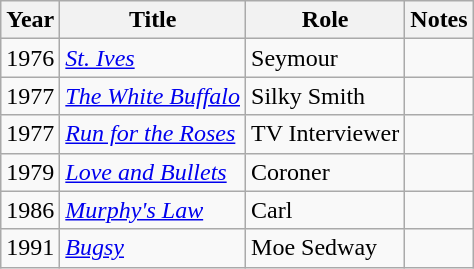<table class="wikitable">
<tr>
<th>Year</th>
<th>Title</th>
<th>Role</th>
<th>Notes</th>
</tr>
<tr>
<td>1976</td>
<td><em><a href='#'>St. Ives</a></em></td>
<td>Seymour</td>
<td></td>
</tr>
<tr>
<td>1977</td>
<td><em><a href='#'>The White Buffalo</a></em></td>
<td>Silky Smith</td>
<td></td>
</tr>
<tr>
<td>1977</td>
<td><em><a href='#'>Run for the Roses</a></em></td>
<td>TV Interviewer</td>
<td></td>
</tr>
<tr>
<td>1979</td>
<td><em><a href='#'>Love and Bullets</a></em></td>
<td>Coroner</td>
<td></td>
</tr>
<tr>
<td>1986</td>
<td><em><a href='#'>Murphy's Law</a></em></td>
<td>Carl</td>
<td></td>
</tr>
<tr>
<td>1991</td>
<td><em><a href='#'>Bugsy</a></em></td>
<td>Moe Sedway</td>
<td></td>
</tr>
</table>
